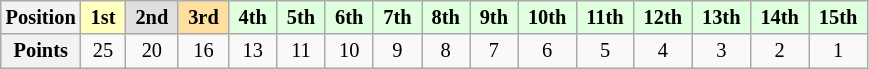<table class="wikitable" style="font-size:85%; text-align:center">
<tr>
<th>Position</th>
<td style="background:#ffffbf;"> <strong>1st</strong> </td>
<td style="background:#dfdfdf;"> <strong>2nd</strong> </td>
<td style="background:#ffdf9f;"> <strong>3rd</strong> </td>
<td style="background:#dfffdf;"> <strong>4th</strong> </td>
<td style="background:#dfffdf;"> <strong>5th</strong> </td>
<td style="background:#dfffdf;"> <strong>6th</strong> </td>
<td style="background:#dfffdf;"> <strong>7th</strong> </td>
<td style="background:#dfffdf;"> <strong>8th</strong> </td>
<td style="background:#dfffdf;"> <strong>9th</strong> </td>
<td style="background:#dfffdf;"> <strong>10th</strong> </td>
<td style="background:#dfffdf;"> <strong>11th</strong> </td>
<td style="background:#dfffdf;"> <strong>12th</strong> </td>
<td style="background:#dfffdf;"> <strong>13th</strong> </td>
<td style="background:#dfffdf;"> <strong>14th</strong> </td>
<td style="background:#dfffdf;"> <strong>15th</strong> </td>
</tr>
<tr>
<th>Points</th>
<td>25</td>
<td>20</td>
<td>16</td>
<td>13</td>
<td>11</td>
<td>10</td>
<td>9</td>
<td>8</td>
<td>7</td>
<td>6</td>
<td>5</td>
<td>4</td>
<td>3</td>
<td>2</td>
<td>1</td>
</tr>
</table>
